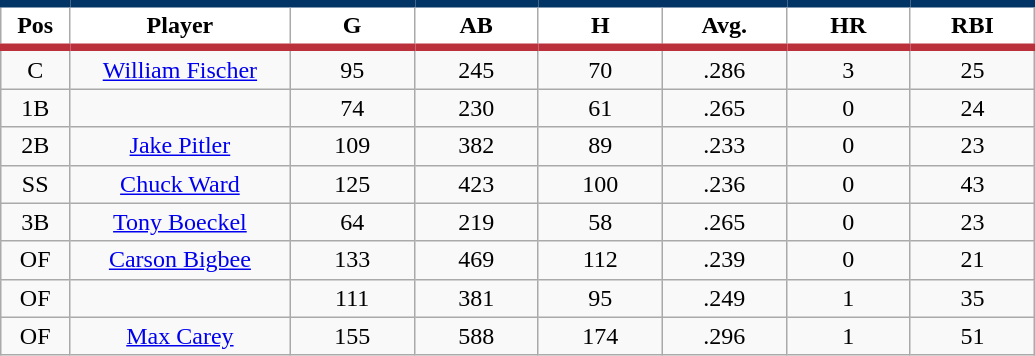<table class="wikitable sortable">
<tr>
<th style="background:#FFFFFF; border-top:#023465 5px solid; border-bottom:#ba313c 5px solid;" width="5%">Pos</th>
<th style="background:#FFFFFF; border-top:#023465 5px solid; border-bottom:#ba313c 5px solid;" width="16%">Player</th>
<th style="background:#FFFFFF; border-top:#023465 5px solid; border-bottom:#ba313c 5px solid;" width="9%">G</th>
<th style="background:#FFFFFF; border-top:#023465 5px solid; border-bottom:#ba313c 5px solid;" width="9%">AB</th>
<th style="background:#FFFFFF; border-top:#023465 5px solid; border-bottom:#ba313c 5px solid;" width="9%">H</th>
<th style="background:#FFFFFF; border-top:#023465 5px solid; border-bottom:#ba313c 5px solid;" width="9%">Avg.</th>
<th style="background:#FFFFFF; border-top:#023465 5px solid; border-bottom:#ba313c 5px solid;" width="9%">HR</th>
<th style="background:#FFFFFF; border-top:#023465 5px solid; border-bottom:#ba313c 5px solid;" width="9%">RBI</th>
</tr>
<tr align="center">
<td>C</td>
<td><a href='#'>William Fischer</a></td>
<td>95</td>
<td>245</td>
<td>70</td>
<td>.286</td>
<td>3</td>
<td>25</td>
</tr>
<tr align="center">
<td>1B</td>
<td></td>
<td>74</td>
<td>230</td>
<td>61</td>
<td>.265</td>
<td>0</td>
<td>24</td>
</tr>
<tr align="center">
<td>2B</td>
<td><a href='#'>Jake Pitler</a></td>
<td>109</td>
<td>382</td>
<td>89</td>
<td>.233</td>
<td>0</td>
<td>23</td>
</tr>
<tr align="center">
<td>SS</td>
<td><a href='#'>Chuck Ward</a></td>
<td>125</td>
<td>423</td>
<td>100</td>
<td>.236</td>
<td>0</td>
<td>43</td>
</tr>
<tr align="center">
<td>3B</td>
<td><a href='#'>Tony Boeckel</a></td>
<td>64</td>
<td>219</td>
<td>58</td>
<td>.265</td>
<td>0</td>
<td>23</td>
</tr>
<tr align="center">
<td>OF</td>
<td><a href='#'>Carson Bigbee</a></td>
<td>133</td>
<td>469</td>
<td>112</td>
<td>.239</td>
<td>0</td>
<td>21</td>
</tr>
<tr align="center">
<td>OF</td>
<td></td>
<td>111</td>
<td>381</td>
<td>95</td>
<td>.249</td>
<td>1</td>
<td>35</td>
</tr>
<tr align="center">
<td>OF</td>
<td><a href='#'>Max Carey</a></td>
<td>155</td>
<td>588</td>
<td>174</td>
<td>.296</td>
<td>1</td>
<td>51</td>
</tr>
</table>
